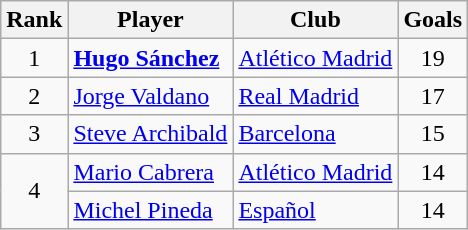<table class="wikitable">
<tr>
<th>Rank</th>
<th>Player</th>
<th>Club</th>
<th>Goals</th>
</tr>
<tr>
<td style="text-align:center">1</td>
<td> <strong><a href='#'>Hugo Sánchez</a></strong></td>
<td><a href='#'>Atlético Madrid</a></td>
<td style="text-align:center">19</td>
</tr>
<tr>
<td style="text-align:center">2</td>
<td> <a href='#'>Jorge Valdano</a></td>
<td><a href='#'>Real Madrid</a></td>
<td style="text-align:center">17</td>
</tr>
<tr>
<td style="text-align:center">3</td>
<td> <a href='#'>Steve Archibald</a></td>
<td><a href='#'>Barcelona</a></td>
<td style="text-align:center">15</td>
</tr>
<tr>
<td rowspan="2" style="text-align:center">4</td>
<td> <a href='#'>Mario Cabrera</a></td>
<td><a href='#'>Atlético Madrid</a></td>
<td style="text-align:center">14</td>
</tr>
<tr>
<td> <a href='#'>Michel Pineda</a></td>
<td><a href='#'>Español</a></td>
<td style="text-align:center">14</td>
</tr>
</table>
